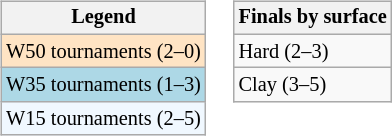<table>
<tr valign=top>
<td><br><table class=wikitable style="font-size:85%">
<tr>
<th>Legend</th>
</tr>
<tr style="background:#ffe4c4;">
<td>W50 tournaments (2–0)</td>
</tr>
<tr style="background:lightblue;">
<td>W35 tournaments (1–3)</td>
</tr>
<tr style="background:#f0f8ff;">
<td>W15 tournaments (2–5)</td>
</tr>
</table>
</td>
<td><br><table class=wikitable style="font-size:85%">
<tr>
<th>Finals by surface</th>
</tr>
<tr>
<td>Hard (2–3)</td>
</tr>
<tr>
<td>Clay (3–5)</td>
</tr>
</table>
</td>
</tr>
</table>
